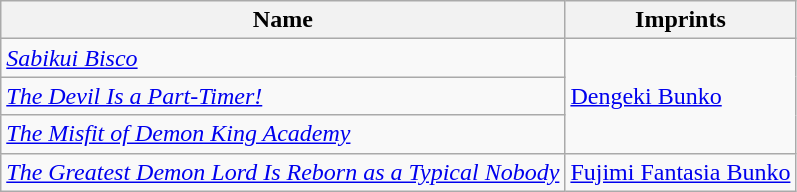<table class="wikitable">
<tr>
<th>Name</th>
<th>Imprints</th>
</tr>
<tr>
<td><em><a href='#'>Sabikui Bisco</a></em></td>
<td rowspan="3"><a href='#'>Dengeki Bunko</a></td>
</tr>
<tr>
<td><em><a href='#'>The Devil Is a Part-Timer!</a></em></td>
</tr>
<tr>
<td><em><a href='#'>The Misfit of Demon King Academy</a></em></td>
</tr>
<tr>
<td><em><a href='#'>The Greatest Demon Lord Is Reborn as a Typical Nobody</a></em></td>
<td><a href='#'>Fujimi Fantasia Bunko</a></td>
</tr>
</table>
